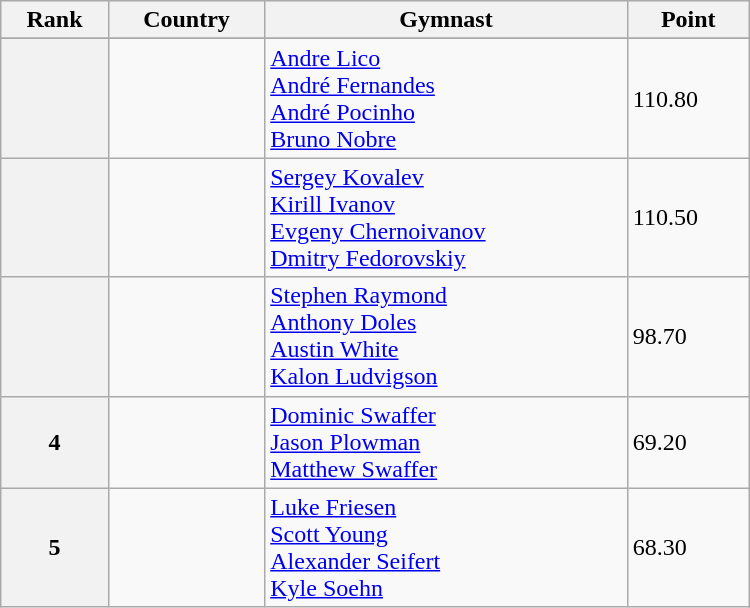<table class="wikitable" width=500>
<tr bgcolor="#efefef">
<th>Rank</th>
<th>Country</th>
<th>Gymnast</th>
<th>Point</th>
</tr>
<tr>
</tr>
<tr>
<th></th>
<td></td>
<td><a href='#'>Andre Lico</a> <br> <a href='#'>André Fernandes</a> <br> <a href='#'>André Pocinho</a> <br> <a href='#'>Bruno Nobre</a></td>
<td>110.80</td>
</tr>
<tr>
<th></th>
<td></td>
<td><a href='#'>Sergey Kovalev</a> <br> <a href='#'>Kirill Ivanov</a> <br> <a href='#'>Evgeny Chernoivanov</a> <br> <a href='#'>Dmitry Fedorovskiy</a></td>
<td>110.50</td>
</tr>
<tr>
<th></th>
<td></td>
<td><a href='#'>Stephen Raymond</a> <br> <a href='#'>Anthony Doles</a> <br> <a href='#'>Austin White</a> <br> <a href='#'>Kalon Ludvigson</a></td>
<td>98.70</td>
</tr>
<tr>
<th>4</th>
<td></td>
<td><a href='#'>Dominic Swaffer</a> <br> <a href='#'>Jason Plowman</a> <br> <a href='#'>Matthew Swaffer</a></td>
<td>69.20</td>
</tr>
<tr>
<th>5</th>
<td></td>
<td><a href='#'>Luke Friesen</a> <br> <a href='#'>Scott Young</a> <br> <a href='#'>Alexander Seifert</a> <br> <a href='#'>Kyle Soehn</a></td>
<td>68.30</td>
</tr>
</table>
